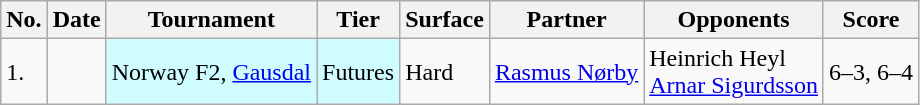<table class="sortable wikitable">
<tr>
<th class="unsortable">No.</th>
<th>Date</th>
<th>Tournament</th>
<th>Tier</th>
<th>Surface</th>
<th>Partner</th>
<th>Opponents</th>
<th class="unsortable">Score</th>
</tr>
<tr>
<td>1.</td>
<td></td>
<td style="background:#cffcff;">Norway F2, <a href='#'>Gausdal</a></td>
<td style="background:#cffcff;">Futures</td>
<td>Hard</td>
<td> <a href='#'>Rasmus Nørby</a></td>
<td> Heinrich Heyl <br> <a href='#'>Arnar Sigurdsson</a></td>
<td>6–3, 6–4</td>
</tr>
</table>
